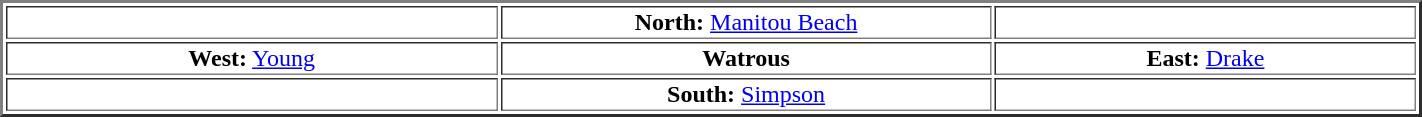<table width ="75%" border = 2 align="center">
<tr ---->
<td width ="35%" align="center"></td>
<td width ="30%" align="center"><strong>North:</strong> <a href='#'>Manitou Beach</a></td>
<td width ="35%" align="center"></td>
</tr>
<tr ---->
<td width ="10%" align="center"><strong>West:</strong> <a href='#'>Young</a></td>
<td width ="35%" align="center"><strong>Watrous</strong></td>
<td width ="30%" align="center"><strong>East:</strong> <a href='#'>Drake</a></td>
</tr>
<tr ---->
<td width ="35%" align="center"></td>
<td width ="30%" align="center"><strong>South:</strong> <a href='#'>Simpson</a></td>
<td width ="35%" align="center"></td>
</tr>
</table>
